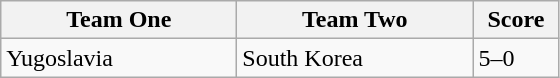<table class="wikitable">
<tr>
<th width=150>Team One</th>
<th width=150>Team Two</th>
<th width=50>Score</th>
</tr>
<tr>
<td>Yugoslavia</td>
<td>South Korea</td>
<td>5–0</td>
</tr>
</table>
